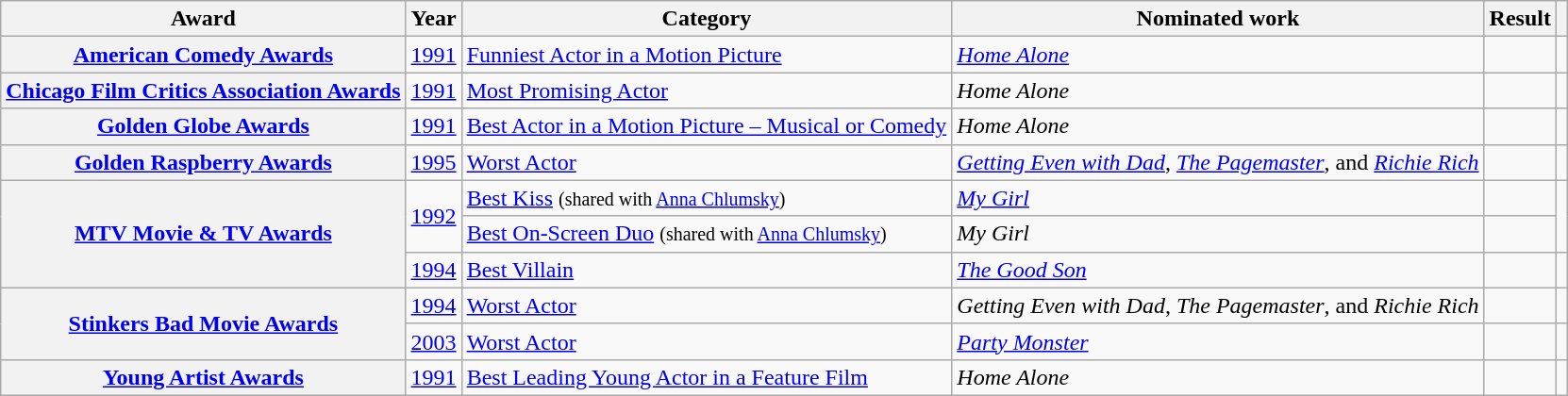<table class="wikitable plainrowheaders sortable">
<tr>
<th scope="col">Award</th>
<th scope="col">Year</th>
<th scope="col">Category</th>
<th scope="col">Nominated work</th>
<th scope="col">Result</th>
<th scope="col" class="unsortable"></th>
</tr>
<tr>
<th scope="row"><a href='#'>American Comedy Awards</a></th>
<td><a href='#'>1991</a></td>
<td><a href='#'>Funniest Actor in a Motion Picture</a></td>
<td><em><a href='#'>Home Alone</a></em></td>
<td></td>
<td style="text-align:center"></td>
</tr>
<tr>
<th scope="row"><a href='#'>Chicago Film Critics Association Awards</a></th>
<td><a href='#'>1991</a></td>
<td><a href='#'>Most Promising Actor</a></td>
<td><em>Home Alone</em></td>
<td></td>
<td style="text-align:center"></td>
</tr>
<tr>
<th scope="row"><a href='#'>Golden Globe Awards</a></th>
<td><a href='#'>1991</a></td>
<td><a href='#'>Best Actor in a Motion Picture – Musical or Comedy</a></td>
<td><em>Home Alone</em></td>
<td></td>
<td style="text-align:center"></td>
</tr>
<tr>
<th scope="row"><a href='#'>Golden Raspberry Awards</a></th>
<td><a href='#'>1995</a></td>
<td><a href='#'>Worst Actor</a></td>
<td><em><a href='#'>Getting Even with Dad</a></em>, <em><a href='#'>The Pagemaster</a></em>, and <em><a href='#'>Richie Rich</a></em></td>
<td></td>
<td style="text-align:center"></td>
</tr>
<tr>
<th rowspan="3" scope="row"><a href='#'>MTV Movie & TV Awards</a></th>
<td rowspan="2"><a href='#'>1992</a></td>
<td><a href='#'>Best Kiss</a> <small>(shared with <a href='#'>Anna Chlumsky</a>)</small></td>
<td><a href='#'><em>My Girl</em></a></td>
<td></td>
<td rowspan="2" style="text-align:center"></td>
</tr>
<tr>
<td><a href='#'>Best On-Screen Duo</a> <small>(shared with <a href='#'>Anna Chlumsky</a>)</small></td>
<td><em>My Girl</em></td>
<td></td>
</tr>
<tr>
<td><a href='#'>1994</a></td>
<td><a href='#'>Best Villain</a></td>
<td><a href='#'><em>The Good Son</em></a></td>
<td></td>
<td style="text-align:center"></td>
</tr>
<tr>
<th rowspan="2" scope="row"><a href='#'>Stinkers Bad Movie Awards</a></th>
<td><a href='#'>1994</a></td>
<td><a href='#'>Worst Actor</a></td>
<td><em>Getting Even with Dad</em>, <em>The Pagemaster</em>, and <em>Richie Rich</em></td>
<td></td>
<td style="text-align:center"></td>
</tr>
<tr>
<td><a href='#'>2003</a></td>
<td><a href='#'>Worst Actor</a></td>
<td><em><a href='#'>Party Monster</a></em></td>
<td></td>
<td style="text-align:center"></td>
</tr>
<tr>
<th scope="row"><a href='#'>Young Artist Awards</a></th>
<td><a href='#'>1991</a></td>
<td><a href='#'>Best Leading Young Actor in a Feature Film</a></td>
<td><em>Home Alone</em></td>
<td></td>
<td style="text-align:center"></td>
</tr>
</table>
